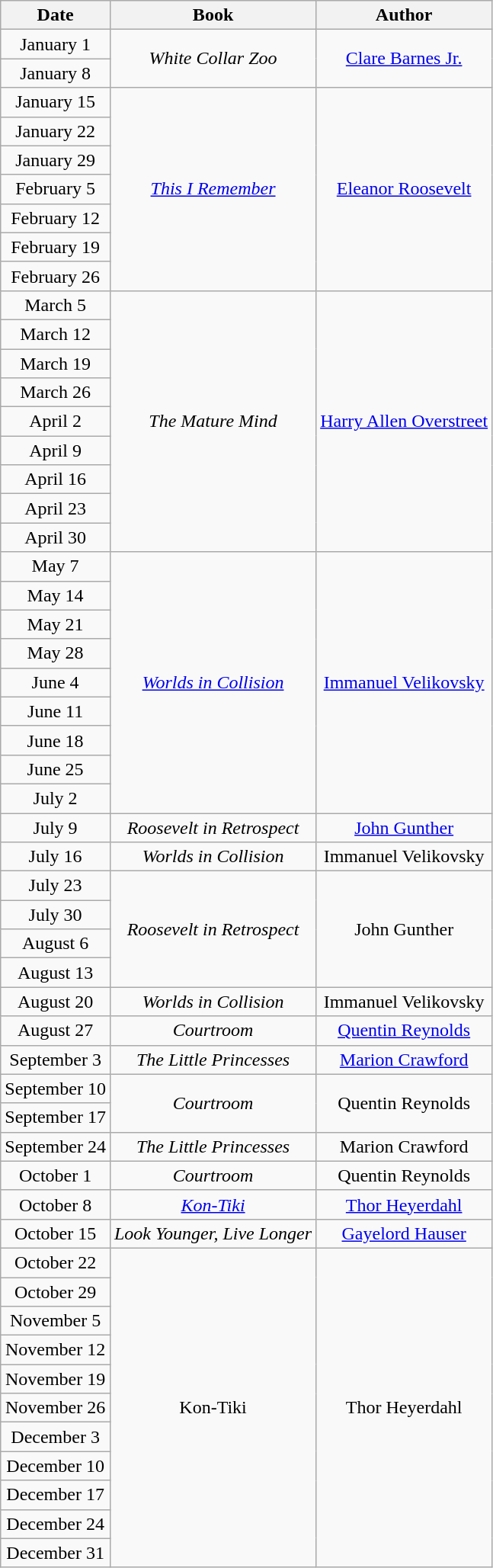<table class="wikitable sortable" style="text-align: center">
<tr>
<th>Date</th>
<th>Book</th>
<th>Author</th>
</tr>
<tr>
<td>January 1</td>
<td rowspan=2><em>White Collar Zoo</em></td>
<td rowspan=2><a href='#'>Clare Barnes Jr.</a></td>
</tr>
<tr>
<td>January 8</td>
</tr>
<tr>
<td>January 15</td>
<td rowspan=7><em><a href='#'>This I Remember</a></em></td>
<td rowspan=7><a href='#'>Eleanor Roosevelt</a></td>
</tr>
<tr>
<td>January 22</td>
</tr>
<tr>
<td>January 29</td>
</tr>
<tr>
<td>February 5</td>
</tr>
<tr>
<td>February 12</td>
</tr>
<tr>
<td>February 19</td>
</tr>
<tr>
<td>February 26</td>
</tr>
<tr>
<td>March 5</td>
<td rowspan=9><em>The Mature Mind</em></td>
<td rowspan=9><a href='#'>Harry Allen Overstreet</a></td>
</tr>
<tr>
<td>March 12</td>
</tr>
<tr>
<td>March 19</td>
</tr>
<tr>
<td>March 26</td>
</tr>
<tr>
<td>April 2</td>
</tr>
<tr>
<td>April 9</td>
</tr>
<tr>
<td>April 16</td>
</tr>
<tr>
<td>April 23</td>
</tr>
<tr>
<td>April 30</td>
</tr>
<tr>
<td>May 7</td>
<td rowspan=9><em><a href='#'>Worlds in Collision</a></em></td>
<td rowspan=9><a href='#'>Immanuel Velikovsky</a></td>
</tr>
<tr>
<td>May 14</td>
</tr>
<tr>
<td>May 21</td>
</tr>
<tr>
<td>May 28</td>
</tr>
<tr>
<td>June 4</td>
</tr>
<tr>
<td>June 11</td>
</tr>
<tr>
<td>June 18</td>
</tr>
<tr>
<td>June 25</td>
</tr>
<tr>
<td>July 2</td>
</tr>
<tr>
<td>July 9</td>
<td><em>Roosevelt in Retrospect</em></td>
<td><a href='#'>John Gunther</a></td>
</tr>
<tr>
<td>July 16</td>
<td><em>Worlds in Collision</em></td>
<td>Immanuel Velikovsky</td>
</tr>
<tr>
<td>July 23</td>
<td rowspan=4><em>Roosevelt in Retrospect</em></td>
<td rowspan=4>John Gunther</td>
</tr>
<tr>
<td>July 30</td>
</tr>
<tr>
<td>August 6</td>
</tr>
<tr>
<td>August 13</td>
</tr>
<tr>
<td>August 20</td>
<td><em>Worlds in Collision</em></td>
<td>Immanuel Velikovsky</td>
</tr>
<tr>
<td>August 27</td>
<td><em>Courtroom</em></td>
<td><a href='#'>Quentin Reynolds</a></td>
</tr>
<tr>
<td>September 3</td>
<td><em>The Little Princesses</em></td>
<td><a href='#'>Marion Crawford</a></td>
</tr>
<tr>
<td>September 10</td>
<td rowspan=2><em>Courtroom</em></td>
<td rowspan=2>Quentin Reynolds</td>
</tr>
<tr>
<td>September 17</td>
</tr>
<tr>
<td>September 24</td>
<td><em>The Little Princesses</em></td>
<td>Marion Crawford</td>
</tr>
<tr>
<td>October 1</td>
<td><em>Courtroom</em></td>
<td>Quentin Reynolds</td>
</tr>
<tr>
<td>October 8</td>
<td><em><a href='#'>Kon-Tiki</a></em></td>
<td><a href='#'>Thor Heyerdahl</a></td>
</tr>
<tr>
<td>October 15</td>
<td><em>Look Younger, Live Longer</td>
<td><a href='#'>Gayelord Hauser</a></td>
</tr>
<tr>
<td>October 22</td>
<td rowspan=11></em>Kon-Tiki<em></td>
<td rowspan=11>Thor Heyerdahl</td>
</tr>
<tr>
<td>October 29</td>
</tr>
<tr>
<td>November 5</td>
</tr>
<tr>
<td>November 12</td>
</tr>
<tr>
<td>November 19</td>
</tr>
<tr>
<td>November 26</td>
</tr>
<tr>
<td>December 3</td>
</tr>
<tr>
<td>December 10</td>
</tr>
<tr>
<td>December 17</td>
</tr>
<tr>
<td>December 24</td>
</tr>
<tr>
<td>December 31</td>
</tr>
</table>
